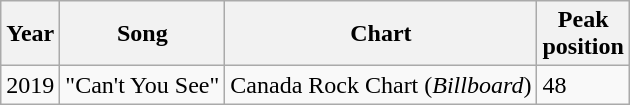<table class="wikitable sortable">
<tr>
<th>Year</th>
<th>Song</th>
<th>Chart</th>
<th>Peak<br>position</th>
</tr>
<tr>
<td>2019</td>
<td>"Can't You See"</td>
<td>Canada Rock Chart (<em>Billboard</em>)</td>
<td>48</td>
</tr>
</table>
